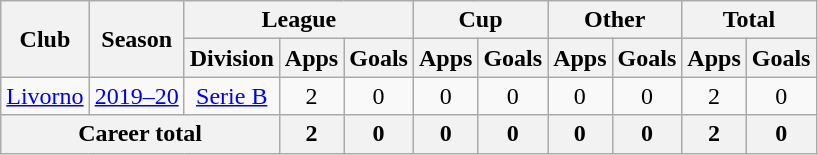<table class="wikitable" style="text-align: center">
<tr>
<th rowspan="2">Club</th>
<th rowspan="2">Season</th>
<th colspan="3">League</th>
<th colspan="2">Cup</th>
<th colspan="2">Other</th>
<th colspan="2">Total</th>
</tr>
<tr>
<th>Division</th>
<th>Apps</th>
<th>Goals</th>
<th>Apps</th>
<th>Goals</th>
<th>Apps</th>
<th>Goals</th>
<th>Apps</th>
<th>Goals</th>
</tr>
<tr>
<td><a href='#'>Livorno</a></td>
<td><a href='#'>2019–20</a></td>
<td><a href='#'>Serie B</a></td>
<td>2</td>
<td>0</td>
<td>0</td>
<td>0</td>
<td>0</td>
<td>0</td>
<td>2</td>
<td>0</td>
</tr>
<tr>
<th colspan="3">Career total</th>
<th>2</th>
<th>0</th>
<th>0</th>
<th>0</th>
<th>0</th>
<th>0</th>
<th>2</th>
<th>0</th>
</tr>
</table>
